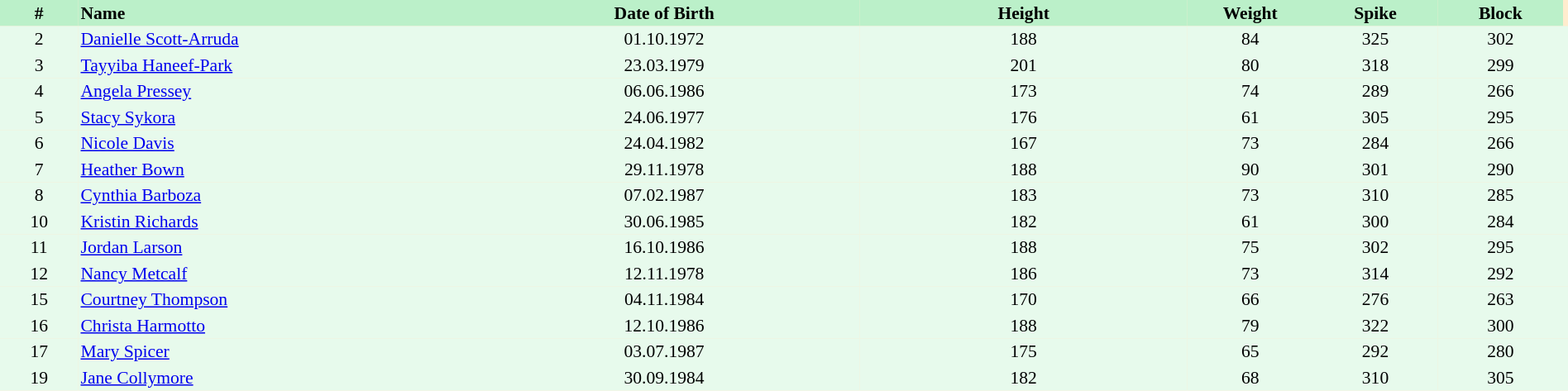<table border=0 cellpadding=2 cellspacing=0  |- bgcolor=#FFECCE style="text-align:center; font-size:90%;" width=100%>
<tr bgcolor=#BBF0C9>
<th width=5%>#</th>
<th width=25% align=left>Name</th>
<th width=25%>Date of Birth</th>
<th width=21%>Height</th>
<th width=8%>Weight</th>
<th width=8%>Spike</th>
<th width=8%>Block</th>
</tr>
<tr bgcolor=#E7FAEC>
<td>2</td>
<td align=left><a href='#'>Danielle Scott-Arruda</a></td>
<td>01.10.1972</td>
<td>188</td>
<td>84</td>
<td>325</td>
<td>302</td>
<td></td>
</tr>
<tr bgcolor=#E7FAEC>
<td>3</td>
<td align=left><a href='#'>Tayyiba Haneef-Park</a></td>
<td>23.03.1979</td>
<td>201</td>
<td>80</td>
<td>318</td>
<td>299</td>
<td></td>
</tr>
<tr bgcolor=#E7FAEC>
<td>4</td>
<td align=left><a href='#'>Angela Pressey</a></td>
<td>06.06.1986</td>
<td>173</td>
<td>74</td>
<td>289</td>
<td>266</td>
<td></td>
</tr>
<tr bgcolor=#E7FAEC>
<td>5</td>
<td align=left><a href='#'>Stacy Sykora</a></td>
<td>24.06.1977</td>
<td>176</td>
<td>61</td>
<td>305</td>
<td>295</td>
<td></td>
</tr>
<tr bgcolor=#E7FAEC>
<td>6</td>
<td align=left><a href='#'>Nicole Davis</a></td>
<td>24.04.1982</td>
<td>167</td>
<td>73</td>
<td>284</td>
<td>266</td>
<td></td>
</tr>
<tr bgcolor=#E7FAEC>
<td>7</td>
<td align=left><a href='#'>Heather Bown</a></td>
<td>29.11.1978</td>
<td>188</td>
<td>90</td>
<td>301</td>
<td>290</td>
<td></td>
</tr>
<tr bgcolor=#E7FAEC>
<td>8</td>
<td align=left><a href='#'>Cynthia Barboza</a></td>
<td>07.02.1987</td>
<td>183</td>
<td>73</td>
<td>310</td>
<td>285</td>
<td></td>
</tr>
<tr bgcolor=#E7FAEC>
<td>10</td>
<td align=left><a href='#'>Kristin Richards</a></td>
<td>30.06.1985</td>
<td>182</td>
<td>61</td>
<td>300</td>
<td>284</td>
<td></td>
</tr>
<tr bgcolor=#E7FAEC>
<td>11</td>
<td align=left><a href='#'>Jordan Larson</a></td>
<td>16.10.1986</td>
<td>188</td>
<td>75</td>
<td>302</td>
<td>295</td>
<td></td>
</tr>
<tr bgcolor=#E7FAEC>
<td>12</td>
<td align=left><a href='#'>Nancy Metcalf</a></td>
<td>12.11.1978</td>
<td>186</td>
<td>73</td>
<td>314</td>
<td>292</td>
<td></td>
</tr>
<tr bgcolor=#E7FAEC>
<td>15</td>
<td align=left><a href='#'>Courtney Thompson</a></td>
<td>04.11.1984</td>
<td>170</td>
<td>66</td>
<td>276</td>
<td>263</td>
<td></td>
</tr>
<tr bgcolor=#E7FAEC>
<td>16</td>
<td align=left><a href='#'>Christa Harmotto</a></td>
<td>12.10.1986</td>
<td>188</td>
<td>79</td>
<td>322</td>
<td>300</td>
<td></td>
</tr>
<tr bgcolor=#E7FAEC>
<td>17</td>
<td align=left><a href='#'>Mary Spicer</a></td>
<td>03.07.1987</td>
<td>175</td>
<td>65</td>
<td>292</td>
<td>280</td>
<td></td>
</tr>
<tr bgcolor=#E7FAEC>
<td>19</td>
<td align=left><a href='#'>Jane Collymore</a></td>
<td>30.09.1984</td>
<td>182</td>
<td>68</td>
<td>310</td>
<td>305</td>
<td></td>
</tr>
</table>
